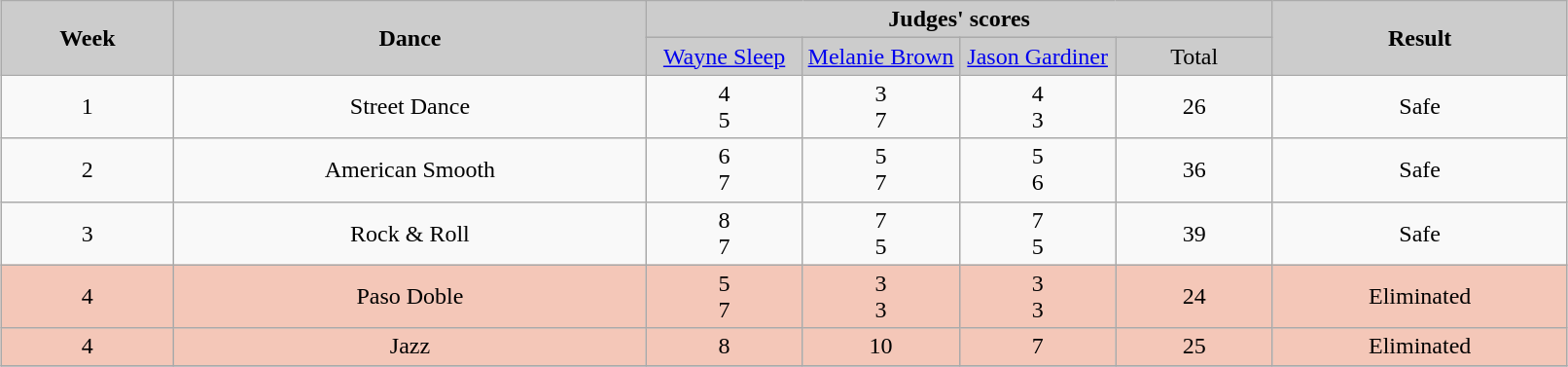<table class="wikitable" style="margin:auto;">
<tr style="text-align:Center; background:#ccc;">
<td rowspan="2"><strong>Week</strong></td>
<td rowspan="2"><strong>Dance</strong></td>
<td colspan="4"><strong>Judges' scores</strong></td>
<td rowspan="2"><strong>Result</strong></td>
</tr>
<tr style="text-align:center; background:#ccc;">
<td style="width:10%; "><a href='#'>Wayne Sleep</a></td>
<td style="width:10%; "><a href='#'>Melanie Brown</a></td>
<td style="width:10%; "><a href='#'>Jason Gardiner</a></td>
<td style="width:10%; ">Total</td>
</tr>
<tr style="text-align:center">
<td>1</td>
<td>Street Dance</td>
<td>4<br>5</td>
<td>3<br>7</td>
<td>4<br>3</td>
<td>26</td>
<td>Safe</td>
</tr>
<tr style="text-align:center">
<td>2</td>
<td>American Smooth</td>
<td>6<br>7</td>
<td>5<br>7</td>
<td>5<br>6</td>
<td>36</td>
<td>Safe</td>
</tr>
<tr style="text-align:center">
<td>3</td>
<td>Rock & Roll</td>
<td>8<br>7</td>
<td>7<br>5</td>
<td>7<br>5</td>
<td>39</td>
<td>Safe</td>
</tr>
<tr style="text-align:center; background:#f4c7b8;">
<td>4</td>
<td>Paso Doble</td>
<td>5<br>7</td>
<td>3<br>3</td>
<td>3<br>3</td>
<td>24</td>
<td>Eliminated</td>
</tr>
<tr style="text-align:center; background:#f4c7b8;">
<td>4</td>
<td>Jazz</td>
<td>8</td>
<td>10</td>
<td>7</td>
<td>25</td>
<td>Eliminated</td>
</tr>
<tr>
</tr>
</table>
